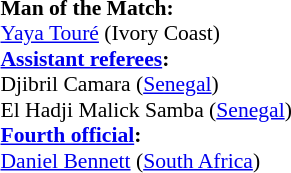<table width=50% style="font-size: 90%">
<tr>
<td><br><strong>Man of the Match:</strong>
<br><a href='#'>Yaya Touré</a> (Ivory Coast)<br><strong><a href='#'>Assistant referees</a>:</strong>
<br>Djibril Camara (<a href='#'>Senegal</a>)
<br>El Hadji Malick Samba (<a href='#'>Senegal</a>)
<br><strong><a href='#'>Fourth official</a>:</strong>
<br><a href='#'>Daniel Bennett</a> (<a href='#'>South Africa</a>)</td>
</tr>
</table>
